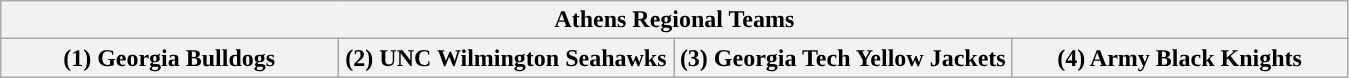<table class="wikitable">
<tr>
<th colspan=4>Athens Regional Teams</th>
</tr>
<tr>
<th style="width: 25%; ">(1) Georgia Bulldogs</th>
<th style="width: 25%; ">(2) UNC Wilmington Seahawks</th>
<th style="width: 25%; ">(3) Georgia Tech Yellow Jackets</th>
<th style="width: 25%; ">(4) Army Black Knights</th>
</tr>
</table>
